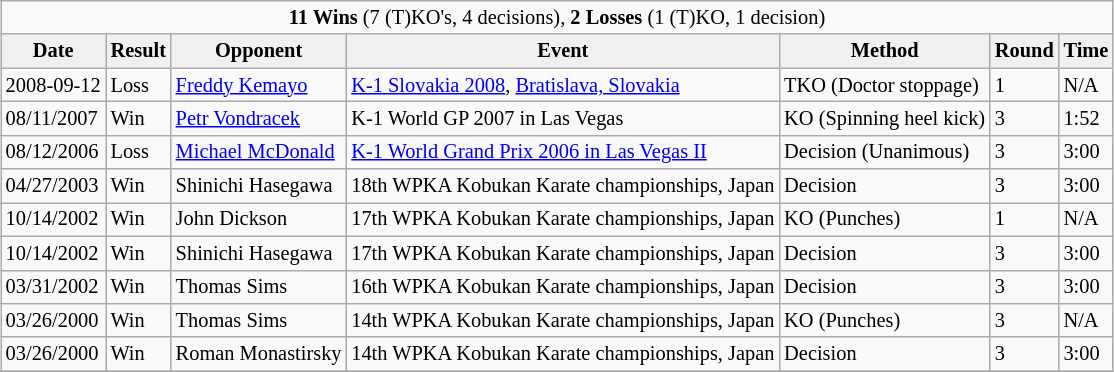<table class="wikitable" style="margin:0.5em auto; font-size:85%">
<tr>
<td style="text-align: center" colspan=8><strong>11 Wins</strong> (7 (T)KO's, 4 decisions), <strong>2 Losses</strong> (1 (T)KO, 1 decision)</td>
</tr>
<tr>
<td align="center" style="border-style: none none solid solid; background: #f0f0f0"><strong>Date</strong></td>
<td align="center" style="border-style: none none solid solid; background: #f0f0f0"><strong>Result</strong></td>
<td align="center" style="border-style: none none solid solid; background: #f0f0f0"><strong>Opponent</strong></td>
<td align="center" style="border-style: none none solid solid; background: #f0f0f0"><strong>Event</strong></td>
<td align="center" style="border-style: none none solid solid; background: #f0f0f0"><strong>Method</strong></td>
<td align="center" style="border-style: none none solid solid; background: #f0f0f0"><strong>Round</strong></td>
<td align="center" style="border-style: none none solid solid; background: #f0f0f0"><strong>Time</strong></td>
</tr>
<tr>
<td>2008-09-12</td>
<td>Loss</td>
<td> <a href='#'>Freddy Kemayo</a></td>
<td><a href='#'>K-1 Slovakia 2008</a>, <a href='#'>Bratislava, Slovakia</a></td>
<td>TKO (Doctor stoppage)</td>
<td>1</td>
<td>N/A</td>
</tr>
<tr>
<td>08/11/2007</td>
<td>Win</td>
<td> <a href='#'>Petr Vondracek</a></td>
<td>K-1 World GP 2007 in Las Vegas</td>
<td>KO (Spinning heel kick)</td>
<td>3</td>
<td>1:52</td>
</tr>
<tr>
<td>08/12/2006</td>
<td>Loss</td>
<td> <a href='#'>Michael McDonald</a></td>
<td><a href='#'>K-1 World Grand Prix 2006 in Las Vegas II</a></td>
<td>Decision (Unanimous)</td>
<td>3</td>
<td>3:00</td>
</tr>
<tr>
<td>04/27/2003</td>
<td> Win</td>
<td> Shinichi Hasegawa</td>
<td>18th WPKA Kobukan Karate championships, Japan</td>
<td>Decision</td>
<td>3</td>
<td>3:00</td>
</tr>
<tr>
<td>10/14/2002</td>
<td> Win</td>
<td> John Dickson</td>
<td>17th WPKA Kobukan Karate championships, Japan</td>
<td>KO (Punches)</td>
<td>1</td>
<td>N/A</td>
</tr>
<tr>
<td>10/14/2002</td>
<td> Win</td>
<td> Shinichi Hasegawa</td>
<td>17th WPKA Kobukan Karate championships, Japan</td>
<td>Decision</td>
<td>3</td>
<td>3:00</td>
</tr>
<tr>
<td>03/31/2002</td>
<td> Win</td>
<td> Thomas Sims</td>
<td>16th WPKA Kobukan Karate championships, Japan</td>
<td>Decision</td>
<td>3</td>
<td>3:00</td>
</tr>
<tr>
<td>03/26/2000</td>
<td> Win</td>
<td> Thomas Sims</td>
<td>14th WPKA Kobukan Karate championships, Japan</td>
<td>KO (Punches)</td>
<td>3</td>
<td>N/A</td>
</tr>
<tr>
<td>03/26/2000</td>
<td> Win</td>
<td> Roman Monastirsky</td>
<td>14th WPKA Kobukan Karate championships, Japan</td>
<td>Decision</td>
<td>3</td>
<td>3:00</td>
</tr>
<tr>
</tr>
</table>
